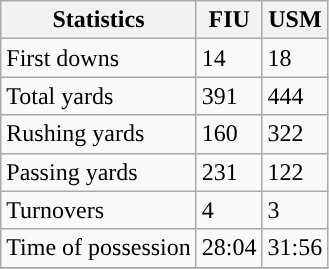<table class="wikitable">
<tr>
<th>Statistics</th>
<th>FIU</th>
<th>USM</th>
</tr>
<tr>
<td>First downs</td>
<td>14</td>
<td>18</td>
</tr>
<tr>
<td>Total yards</td>
<td>391</td>
<td>444</td>
</tr>
<tr>
<td>Rushing yards</td>
<td>160</td>
<td>322</td>
</tr>
<tr>
<td>Passing yards</td>
<td>231</td>
<td>122</td>
</tr>
<tr>
<td>Turnovers</td>
<td>4</td>
<td>3</td>
</tr>
<tr>
<td>Time of possession</td>
<td>28:04</td>
<td>31:56</td>
</tr>
<tr>
</tr>
</table>
